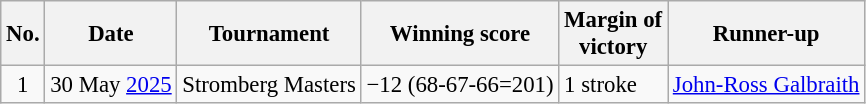<table class="wikitable" style="font-size:95%;">
<tr>
<th>No.</th>
<th>Date</th>
<th>Tournament</th>
<th>Winning score</th>
<th>Margin of<br>victory</th>
<th>Runner-up</th>
</tr>
<tr>
<td align=center>1</td>
<td align=right>30 May <a href='#'>2025</a></td>
<td>Stromberg Masters</td>
<td>−12 (68-67-66=201)</td>
<td>1 stroke</td>
<td> <a href='#'>John-Ross Galbraith</a></td>
</tr>
</table>
